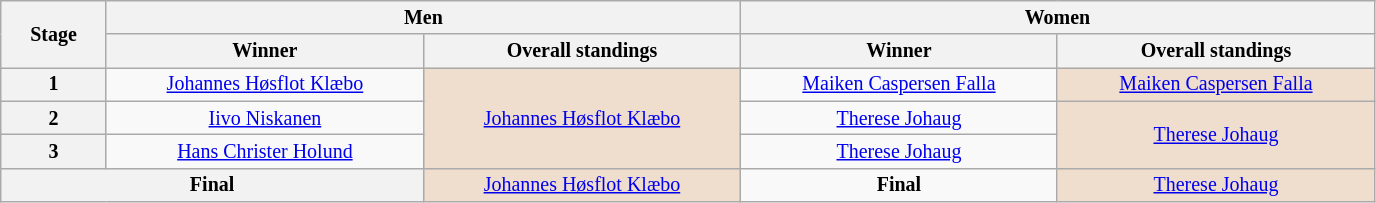<table class="wikitable" style="text-align: center; font-size:smaller;">
<tr>
<th scope="col" style="width:5%;" rowspan="2">Stage</th>
<th scope="col" style="width:45%;" colspan="2">Men</th>
<th scope="col" style="width:45%;" colspan="2">Women</th>
</tr>
<tr>
<th scope="col" style="width:15%;">Winner</th>
<th scope="col" style="width:15%;">Overall standings</th>
<th scope="col" style="width:15%;">Winner</th>
<th scope="col" style="width:15%;">Overall standings</th>
</tr>
<tr>
<th scope="row">1</th>
<td><a href='#'>Johannes Høsflot Klæbo</a></td>
<td rowspan="3" style="background:#EFDECD"><a href='#'>Johannes Høsflot Klæbo</a></td>
<td><a href='#'>Maiken Caspersen Falla</a></td>
<td style="background:#EFDECD"><a href='#'>Maiken Caspersen Falla</a></td>
</tr>
<tr>
<th scope="row">2</th>
<td><a href='#'>Iivo Niskanen</a></td>
<td><a href='#'>Therese Johaug</a></td>
<td rowspan="2" style="background:#EFDECD"><a href='#'>Therese Johaug</a></td>
</tr>
<tr>
<th scope="row">3</th>
<td><a href='#'>Hans Christer Holund</a></td>
<td><a href='#'>Therese Johaug</a></td>
</tr>
<tr>
<th colspan="2">Final</th>
<td style="background:#EFDECD"><a href='#'>Johannes Høsflot Klæbo</a></td>
<td><strong>Final</strong></td>
<td style="background:#EFDECD"><a href='#'>Therese Johaug</a></td>
</tr>
</table>
